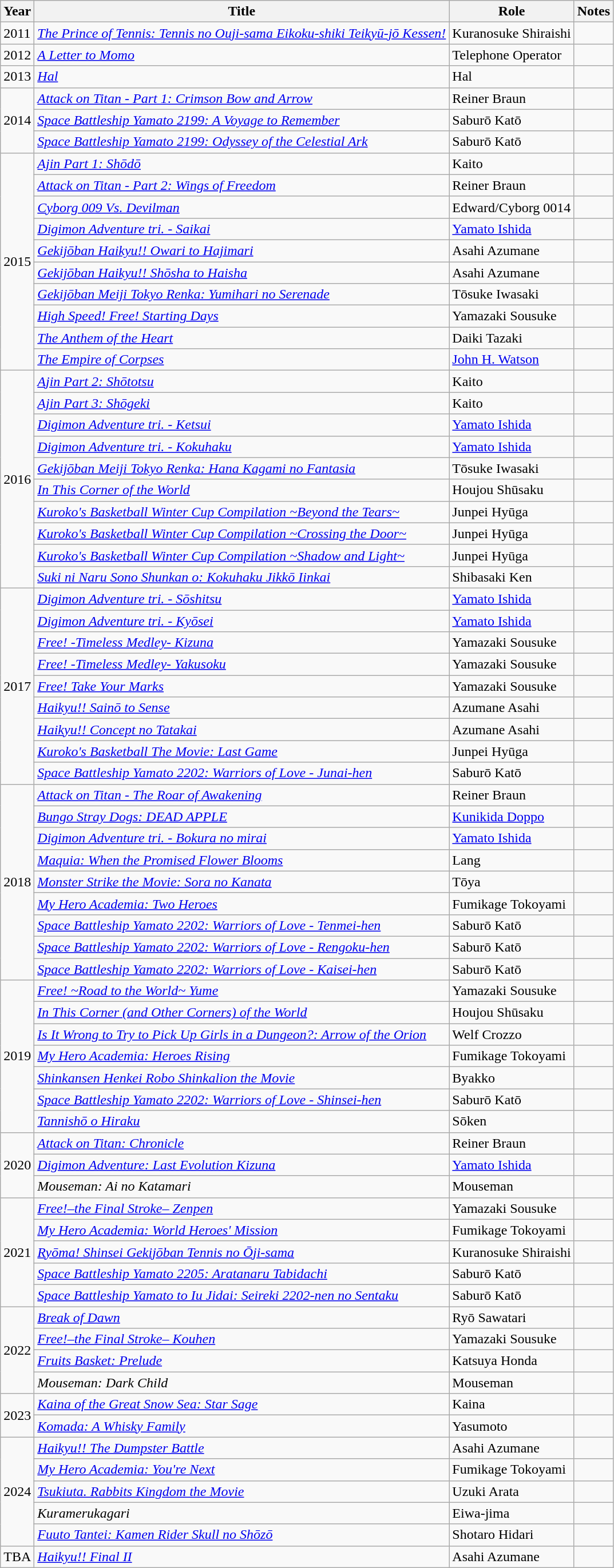<table class="wikitable">
<tr>
<th>Year</th>
<th>Title</th>
<th>Role</th>
<th>Notes</th>
</tr>
<tr>
<td>2011</td>
<td><em><a href='#'>The Prince of Tennis: Tennis no Ouji-sama Eikoku-shiki Teikyū-jō Kessen!</a></em></td>
<td>Kuranosuke Shiraishi</td>
<td></td>
</tr>
<tr>
<td>2012</td>
<td><em><a href='#'>A Letter to Momo</a></em></td>
<td>Telephone Operator</td>
<td></td>
</tr>
<tr>
<td>2013</td>
<td><em><a href='#'>Hal</a></em></td>
<td>Hal</td>
<td></td>
</tr>
<tr>
<td rowspan="3">2014</td>
<td><em><a href='#'>Attack on Titan - Part 1: Crimson Bow and Arrow</a></em></td>
<td>Reiner Braun</td>
<td></td>
</tr>
<tr>
<td><em><a href='#'>Space Battleship Yamato 2199: A Voyage to Remember</a></em></td>
<td>Saburō Katō</td>
<td></td>
</tr>
<tr>
<td><em><a href='#'>Space Battleship Yamato 2199: Odyssey of the Celestial Ark</a></em></td>
<td>Saburō Katō</td>
<td></td>
</tr>
<tr>
<td rowspan="10">2015</td>
<td><em><a href='#'>Ajin Part 1: Shōdō</a></em></td>
<td>Kaito</td>
<td></td>
</tr>
<tr>
<td><em><a href='#'>Attack on Titan - Part 2: Wings of Freedom</a></em></td>
<td>Reiner Braun</td>
<td></td>
</tr>
<tr>
<td><em><a href='#'>Cyborg 009 Vs. Devilman</a></em></td>
<td>Edward/Cyborg 0014</td>
<td></td>
</tr>
<tr>
<td><em><a href='#'>Digimon Adventure tri. - Saikai</a></em></td>
<td><a href='#'>Yamato Ishida</a></td>
<td></td>
</tr>
<tr>
<td><em><a href='#'>Gekijōban Haikyu!! Owari to Hajimari</a></em></td>
<td>Asahi Azumane</td>
<td></td>
</tr>
<tr>
<td><em><a href='#'>Gekijōban Haikyu!! Shōsha to Haisha</a></em></td>
<td>Asahi Azumane</td>
<td></td>
</tr>
<tr>
<td><em><a href='#'>Gekijōban Meiji Tokyo Renka: Yumihari no Serenade</a></em></td>
<td>Tōsuke Iwasaki</td>
<td></td>
</tr>
<tr>
<td><em><a href='#'>High Speed! Free! Starting Days</a></em></td>
<td>Yamazaki Sousuke</td>
<td></td>
</tr>
<tr>
<td><em><a href='#'>The Anthem of the Heart</a></em></td>
<td>Daiki Tazaki</td>
<td></td>
</tr>
<tr>
<td><em><a href='#'>The Empire of Corpses</a></em></td>
<td><a href='#'>John H. Watson</a></td>
<td></td>
</tr>
<tr>
<td rowspan="10">2016</td>
<td><em><a href='#'>Ajin Part 2: Shōtotsu</a></em></td>
<td>Kaito</td>
<td></td>
</tr>
<tr>
<td><em><a href='#'>Ajin Part 3: Shōgeki</a></em></td>
<td>Kaito</td>
<td></td>
</tr>
<tr>
<td><em><a href='#'>Digimon Adventure tri. - Ketsui</a></em></td>
<td><a href='#'>Yamato Ishida</a></td>
<td></td>
</tr>
<tr>
<td><em><a href='#'>Digimon Adventure tri. - Kokuhaku</a></em></td>
<td><a href='#'>Yamato Ishida</a></td>
<td></td>
</tr>
<tr>
<td><em><a href='#'>Gekijōban Meiji Tokyo Renka: Hana Kagami no Fantasia</a></em></td>
<td>Tōsuke Iwasaki</td>
<td></td>
</tr>
<tr>
<td><em><a href='#'>In This Corner of the World</a></em></td>
<td>Houjou Shūsaku</td>
<td></td>
</tr>
<tr>
<td><em><a href='#'>Kuroko's Basketball Winter Cup Compilation ~Beyond the Tears~</a></em></td>
<td>Junpei Hyūga</td>
<td></td>
</tr>
<tr>
<td><em><a href='#'>Kuroko's Basketball Winter Cup Compilation ~Crossing the Door~</a></em></td>
<td>Junpei Hyūga</td>
<td></td>
</tr>
<tr>
<td><em><a href='#'>Kuroko's Basketball Winter Cup Compilation ~Shadow and Light~</a></em></td>
<td>Junpei Hyūga</td>
<td></td>
</tr>
<tr>
<td><em><a href='#'>Suki ni Naru Sono Shunkan o: Kokuhaku Jikkō Iinkai</a></em></td>
<td>Shibasaki Ken</td>
<td></td>
</tr>
<tr>
<td rowspan="9">2017</td>
<td><em><a href='#'>Digimon Adventure tri. - Sōshitsu</a></em></td>
<td><a href='#'>Yamato Ishida</a></td>
<td></td>
</tr>
<tr>
<td><em><a href='#'>Digimon Adventure tri. - Kyōsei</a></em></td>
<td><a href='#'>Yamato Ishida</a></td>
<td></td>
</tr>
<tr>
<td><em><a href='#'>Free! -Timeless Medley- Kizuna</a></em></td>
<td>Yamazaki Sousuke</td>
<td></td>
</tr>
<tr>
<td><em><a href='#'>Free! -Timeless Medley- Yakusoku</a></em></td>
<td>Yamazaki Sousuke</td>
<td></td>
</tr>
<tr>
<td><em><a href='#'>Free! Take Your Marks</a></em></td>
<td>Yamazaki Sousuke</td>
<td></td>
</tr>
<tr>
<td><em><a href='#'>Haikyu!! Sainō to Sense</a></em></td>
<td>Azumane Asahi</td>
<td></td>
</tr>
<tr>
<td><em> <a href='#'>Haikyu!! Concept no Tatakai</a></em></td>
<td>Azumane Asahi</td>
<td></td>
</tr>
<tr>
<td><em><a href='#'>Kuroko's Basketball The Movie: Last Game</a></em></td>
<td>Junpei Hyūga</td>
<td></td>
</tr>
<tr>
<td><em><a href='#'>Space Battleship Yamato 2202: Warriors of Love - Junai-hen</a></em></td>
<td>Saburō Katō</td>
<td></td>
</tr>
<tr>
<td rowspan="9">2018</td>
<td><em><a href='#'>Attack on Titan - The Roar of Awakening</a></em></td>
<td>Reiner Braun</td>
<td></td>
</tr>
<tr>
<td><em><a href='#'>Bungo Stray Dogs: DEAD APPLE</a></em></td>
<td><a href='#'>Kunikida Doppo</a></td>
<td></td>
</tr>
<tr>
<td><em><a href='#'>Digimon Adventure tri. - Bokura no mirai</a></em></td>
<td><a href='#'>Yamato Ishida</a></td>
<td></td>
</tr>
<tr>
<td><em><a href='#'>Maquia: When the Promised Flower Blooms</a></em></td>
<td>Lang</td>
<td></td>
</tr>
<tr>
<td><em><a href='#'>Monster Strike the Movie: Sora no Kanata</a></em></td>
<td>Tōya</td>
<td></td>
</tr>
<tr>
<td><em><a href='#'>My Hero Academia: Two Heroes</a></em></td>
<td>Fumikage Tokoyami</td>
<td></td>
</tr>
<tr>
<td><em><a href='#'>Space Battleship Yamato 2202: Warriors of Love - Tenmei-hen</a></em></td>
<td>Saburō Katō</td>
<td></td>
</tr>
<tr>
<td><em><a href='#'>Space Battleship Yamato 2202: Warriors of Love - Rengoku-hen</a></em></td>
<td>Saburō Katō</td>
<td></td>
</tr>
<tr>
<td><em><a href='#'>Space Battleship Yamato 2202: Warriors of Love - Kaisei-hen</a></em></td>
<td>Saburō Katō</td>
<td></td>
</tr>
<tr>
<td rowspan="7">2019</td>
<td><em><a href='#'>Free! ~Road to the World~ Yume</a></em></td>
<td>Yamazaki Sousuke</td>
<td></td>
</tr>
<tr>
<td><em><a href='#'>In This Corner (and Other Corners) of the World</a></em></td>
<td>Houjou Shūsaku</td>
<td></td>
</tr>
<tr>
<td><em><a href='#'>Is It Wrong to Try to Pick Up Girls in a Dungeon?: Arrow of the Orion</a></em></td>
<td>Welf Crozzo</td>
<td></td>
</tr>
<tr>
<td><em><a href='#'>My Hero Academia: Heroes Rising</a></em></td>
<td>Fumikage Tokoyami</td>
<td></td>
</tr>
<tr>
<td><em><a href='#'>Shinkansen Henkei Robo Shinkalion the Movie</a></em></td>
<td>Byakko</td>
<td></td>
</tr>
<tr>
<td><em><a href='#'>Space Battleship Yamato 2202: Warriors of Love - Shinsei-hen</a></em></td>
<td>Saburō Katō</td>
<td></td>
</tr>
<tr>
<td><em><a href='#'>Tannishō o Hiraku</a></em></td>
<td>Sōken</td>
<td></td>
</tr>
<tr>
<td rowspan="3">2020</td>
<td><em><a href='#'>Attack on Titan: Chronicle</a></em></td>
<td>Reiner Braun</td>
<td></td>
</tr>
<tr>
<td><em><a href='#'>Digimon Adventure: Last Evolution Kizuna</a></em></td>
<td><a href='#'>Yamato Ishida</a></td>
<td></td>
</tr>
<tr>
<td><em>Mouseman: Ai no Katamari</em></td>
<td>Mouseman</td>
<td></td>
</tr>
<tr>
<td rowspan="5">2021</td>
<td><em><a href='#'>Free!–the Final Stroke– Zenpen</a></em></td>
<td>Yamazaki Sousuke</td>
<td></td>
</tr>
<tr>
<td><em><a href='#'>My Hero Academia: World Heroes' Mission</a></em></td>
<td>Fumikage Tokoyami</td>
<td></td>
</tr>
<tr>
<td><em><a href='#'>Ryōma! Shinsei Gekijōban Tennis no Ōji-sama</a></em></td>
<td>Kuranosuke Shiraishi</td>
<td></td>
</tr>
<tr>
<td><em><a href='#'>Space Battleship Yamato 2205: Aratanaru Tabidachi</a></em></td>
<td>Saburō Katō</td>
<td></td>
</tr>
<tr>
<td><em><a href='#'>Space Battleship Yamato to Iu Jidai: Seireki 2202-nen no Sentaku</a></em></td>
<td>Saburō Katō</td>
<td></td>
</tr>
<tr>
<td rowspan="4">2022</td>
<td><em><a href='#'>Break of Dawn</a></em></td>
<td>Ryō Sawatari</td>
<td></td>
</tr>
<tr>
<td><em><a href='#'>Free!–the Final Stroke– Kouhen</a></em></td>
<td>Yamazaki Sousuke</td>
<td></td>
</tr>
<tr>
<td><em><a href='#'>Fruits Basket: Prelude</a></em></td>
<td>Katsuya Honda</td>
<td></td>
</tr>
<tr>
<td><em>Mouseman: Dark Child</em></td>
<td>Mouseman</td>
<td></td>
</tr>
<tr>
<td rowspan="2">2023</td>
<td><em><a href='#'>Kaina of the Great Snow Sea: Star Sage</a></em></td>
<td>Kaina</td>
<td></td>
</tr>
<tr>
<td><em><a href='#'>Komada: A Whisky Family</a></em></td>
<td>Yasumoto</td>
<td></td>
</tr>
<tr>
<td rowspan="5">2024</td>
<td><em><a href='#'>Haikyu!! The Dumpster Battle</a></em></td>
<td>Asahi Azumane</td>
<td></td>
</tr>
<tr>
<td><em><a href='#'>My Hero Academia: You're Next</a></em></td>
<td>Fumikage Tokoyami</td>
<td></td>
</tr>
<tr>
<td><em><a href='#'>Tsukiuta. Rabbits Kingdom the Movie</a></em></td>
<td>Uzuki Arata</td>
<td></td>
</tr>
<tr>
<td><em>Kuramerukagari</em></td>
<td>Eiwa-jima</td>
<td></td>
</tr>
<tr>
<td><em><a href='#'>Fuuto Tantei: Kamen Rider Skull no Shōzō</a></em></td>
<td>Shotaro Hidari</td>
<td></td>
</tr>
<tr>
<td rowspan="1">TBA</td>
<td><em><a href='#'>Haikyu!! Final II</a></em></td>
<td>Asahi Azumane</td>
<td></td>
</tr>
</table>
